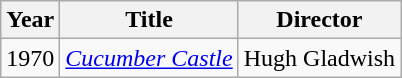<table class="wikitable">
<tr>
<th>Year</th>
<th>Title</th>
<th>Director</th>
</tr>
<tr>
<td text-align:center;>1970</td>
<td><em><a href='#'>Cucumber Castle</a></em></td>
<td>Hugh Gladwish</td>
</tr>
</table>
